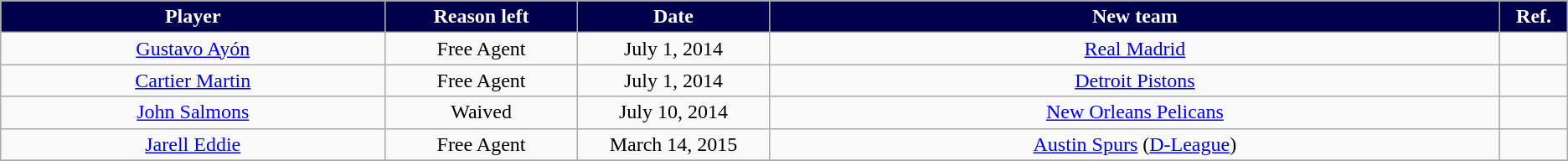<table class="wikitable sortable sortable" style="text-align: center">
<tr>
<th style="background:#00004d; color:white" width="10%">Player</th>
<th style="background:#00004d; color:white" width="5%">Reason left</th>
<th style="background:#00004d; color:white" width="5%">Date</th>
<th style="background:#00004d; color:white" width="19%">New team</th>
<th style="background:#00004d; color:white" width="1%" class="unsortable">Ref.</th>
</tr>
<tr>
<td><a href='#'>Gustavo Ayón</a></td>
<td>Free Agent</td>
<td>July 1, 2014</td>
<td> <a href='#'>Real Madrid</a></td>
<td></td>
</tr>
<tr>
<td><a href='#'>Cartier Martin</a></td>
<td>Free Agent</td>
<td>July 1, 2014</td>
<td><a href='#'>Detroit Pistons</a></td>
<td></td>
</tr>
<tr>
<td><a href='#'>John Salmons</a></td>
<td>Waived</td>
<td>July 10, 2014</td>
<td><a href='#'>New Orleans Pelicans</a></td>
<td></td>
</tr>
<tr>
<td><a href='#'>Jarell Eddie</a></td>
<td>Free Agent</td>
<td>March 14, 2015</td>
<td><a href='#'>Austin Spurs</a> (<a href='#'>D-League</a>)</td>
<td></td>
</tr>
<tr>
</tr>
</table>
